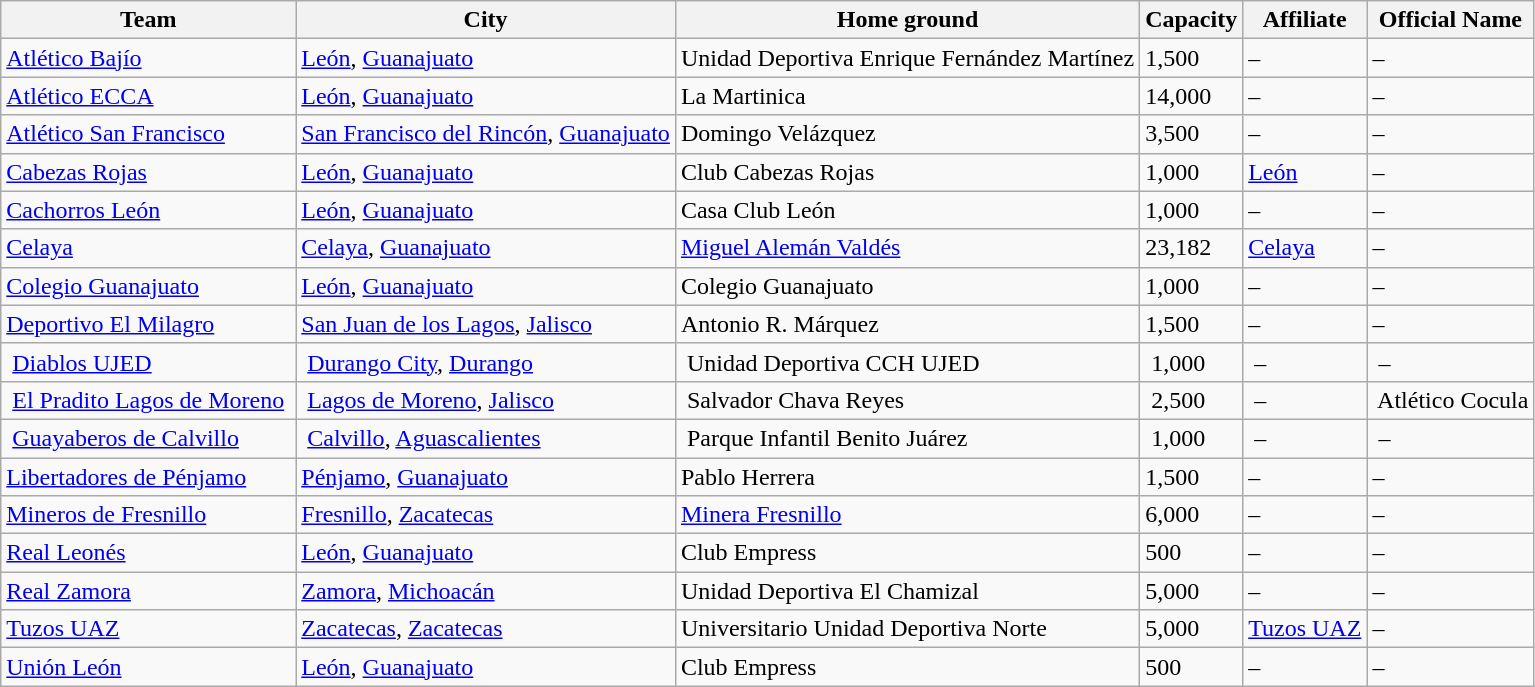<table class="wikitable sortable">
<tr>
<th>Team</th>
<th>City</th>
<th>Home ground</th>
<th>Capacity</th>
<th>Affiliate</th>
<th>Official Name</th>
</tr>
<tr>
<td><a href='#'>Atlético Bajío</a></td>
<td><a href='#'>León</a>, <a href='#'>Guanajuato</a></td>
<td>Unidad Deportiva Enrique Fernández Martínez</td>
<td>1,500</td>
<td>–</td>
<td>–</td>
</tr>
<tr>
<td><a href='#'>Atlético ECCA</a></td>
<td><a href='#'>León</a>, <a href='#'>Guanajuato</a></td>
<td>La Martinica</td>
<td>14,000</td>
<td>–</td>
<td>–</td>
</tr>
<tr>
<td><a href='#'>Atlético San Francisco</a></td>
<td><a href='#'>San Francisco del Rincón</a>, <a href='#'>Guanajuato</a></td>
<td>Domingo Velázquez</td>
<td>3,500</td>
<td>–</td>
<td>–</td>
</tr>
<tr>
<td><a href='#'>Cabezas Rojas</a></td>
<td><a href='#'>León</a>, <a href='#'>Guanajuato</a></td>
<td>Club Cabezas Rojas</td>
<td>1,000</td>
<td><a href='#'>León</a></td>
<td>–</td>
</tr>
<tr>
<td><a href='#'>Cachorros León</a></td>
<td><a href='#'>León</a>, <a href='#'>Guanajuato</a></td>
<td>Casa Club León</td>
<td>1,000</td>
<td>–</td>
<td>–</td>
</tr>
<tr>
<td><a href='#'>Celaya</a></td>
<td><a href='#'>Celaya</a>, <a href='#'>Guanajuato</a></td>
<td><a href='#'>Miguel Alemán Valdés</a></td>
<td>23,182</td>
<td><a href='#'>Celaya</a></td>
<td>–</td>
</tr>
<tr>
<td><a href='#'>Colegio Guanajuato</a></td>
<td><a href='#'>León</a>, <a href='#'>Guanajuato</a></td>
<td>Colegio Guanajuato</td>
<td>1,000</td>
<td>–</td>
<td>–</td>
</tr>
<tr>
<td><a href='#'>Deportivo El Milagro</a></td>
<td><a href='#'>San Juan de los Lagos</a>, <a href='#'>Jalisco</a></td>
<td>Antonio R. Márquez</td>
<td>1,500</td>
<td>–</td>
<td>–</td>
</tr>
<tr>
<td> <a href='#'>Diablos UJED</a> </td>
<td> <a href='#'>Durango City</a>, <a href='#'>Durango</a> </td>
<td> Unidad Deportiva CCH UJED</td>
<td> 1,000</td>
<td> – </td>
<td> –</td>
</tr>
<tr>
<td> <a href='#'>El Pradito Lagos de Moreno</a> </td>
<td> <a href='#'>Lagos de Moreno</a>, <a href='#'>Jalisco</a> </td>
<td> Salvador Chava Reyes</td>
<td> 2,500 </td>
<td> –</td>
<td> Atlético Cocula</td>
</tr>
<tr>
<td> <a href='#'>Guayaberos de Calvillo</a> </td>
<td> <a href='#'>Calvillo</a>, <a href='#'>Aguascalientes</a> </td>
<td> Parque Infantil Benito Juárez </td>
<td> 1,000</td>
<td> – </td>
<td> –</td>
</tr>
<tr>
<td><a href='#'>Libertadores de Pénjamo</a></td>
<td><a href='#'>Pénjamo</a>, <a href='#'>Guanajuato</a></td>
<td>Pablo Herrera</td>
<td>1,500</td>
<td>–</td>
<td>–</td>
</tr>
<tr>
<td><a href='#'>Mineros de Fresnillo</a></td>
<td><a href='#'>Fresnillo</a>, <a href='#'>Zacatecas</a></td>
<td><a href='#'>Minera Fresnillo</a></td>
<td>6,000</td>
<td>–</td>
<td>–</td>
</tr>
<tr>
<td><a href='#'>Real Leonés</a></td>
<td><a href='#'>León</a>, <a href='#'>Guanajuato</a></td>
<td>Club Empress</td>
<td>500</td>
<td>–</td>
<td>–</td>
</tr>
<tr>
<td><a href='#'>Real Zamora</a></td>
<td><a href='#'>Zamora</a>, <a href='#'>Michoacán</a></td>
<td>Unidad Deportiva El Chamizal</td>
<td>5,000</td>
<td>–</td>
<td>–</td>
</tr>
<tr>
<td><a href='#'>Tuzos UAZ</a></td>
<td><a href='#'>Zacatecas</a>, <a href='#'>Zacatecas</a></td>
<td>Universitario Unidad Deportiva Norte</td>
<td>5,000</td>
<td><a href='#'>Tuzos UAZ</a></td>
<td>–</td>
</tr>
<tr>
<td><a href='#'>Unión León</a></td>
<td><a href='#'>León</a>, <a href='#'>Guanajuato</a></td>
<td>Club Empress</td>
<td>500</td>
<td>–</td>
<td>–</td>
</tr>
</table>
